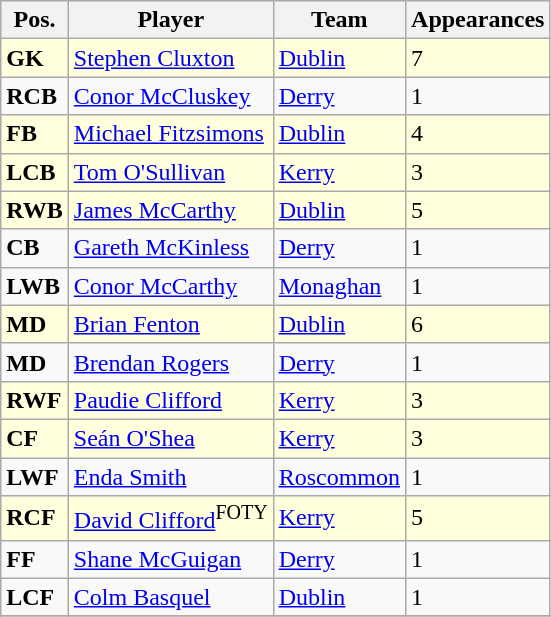<table class="wikitable">
<tr>
<th>Pos.</th>
<th>Player</th>
<th>Team</th>
<th>Appearances</th>
</tr>
<tr bgcolor="#FFFFDD">
<td><strong>GK</strong></td>
<td> <a href='#'>Stephen Cluxton</a></td>
<td><a href='#'>Dublin</a></td>
<td>7</td>
</tr>
<tr>
<td><strong>RCB</strong></td>
<td> <a href='#'>Conor McCluskey</a></td>
<td><a href='#'>Derry</a></td>
<td>1</td>
</tr>
<tr bgcolor="#FFFFDD">
<td><strong>FB</strong></td>
<td> <a href='#'>Michael Fitzsimons</a></td>
<td><a href='#'>Dublin</a></td>
<td>4</td>
</tr>
<tr bgcolor="#FFFFDD">
<td><strong>LCB</strong></td>
<td> <a href='#'>Tom O'Sullivan</a></td>
<td><a href='#'>Kerry</a></td>
<td>3</td>
</tr>
<tr bgcolor="#FFFFDD">
<td><strong>RWB</strong></td>
<td> <a href='#'>James McCarthy</a></td>
<td><a href='#'>Dublin</a></td>
<td>5</td>
</tr>
<tr>
<td><strong>CB</strong></td>
<td> <a href='#'>Gareth McKinless</a></td>
<td><a href='#'>Derry</a></td>
<td>1</td>
</tr>
<tr>
<td><strong>LWB</strong></td>
<td> <a href='#'>Conor McCarthy</a></td>
<td><a href='#'>Monaghan</a></td>
<td>1</td>
</tr>
<tr bgcolor="#FFFFDD">
<td><strong>MD</strong></td>
<td> <a href='#'>Brian Fenton</a></td>
<td><a href='#'>Dublin</a></td>
<td>6</td>
</tr>
<tr>
<td><strong>MD</strong></td>
<td> <a href='#'>Brendan Rogers</a></td>
<td><a href='#'>Derry</a></td>
<td>1</td>
</tr>
<tr bgcolor="#FFFFDD">
<td><strong>RWF</strong></td>
<td> <a href='#'>Paudie Clifford</a></td>
<td><a href='#'>Kerry</a></td>
<td>3</td>
</tr>
<tr bgcolor="#FFFFDD">
<td><strong>CF</strong></td>
<td> <a href='#'>Seán O'Shea</a></td>
<td><a href='#'>Kerry</a></td>
<td>3</td>
</tr>
<tr>
<td><strong>LWF</strong></td>
<td> <a href='#'>Enda Smith</a></td>
<td><a href='#'>Roscommon</a></td>
<td>1</td>
</tr>
<tr bgcolor="#FFFFDD">
<td><strong>RCF</strong></td>
<td> <a href='#'>David Clifford</a><sup>FOTY</sup></td>
<td><a href='#'>Kerry</a></td>
<td>5</td>
</tr>
<tr>
<td><strong>FF</strong></td>
<td> <a href='#'>Shane McGuigan</a></td>
<td><a href='#'>Derry</a></td>
<td>1</td>
</tr>
<tr>
<td><strong>LCF</strong></td>
<td> <a href='#'>Colm Basquel</a></td>
<td><a href='#'>Dublin</a></td>
<td>1</td>
</tr>
<tr>
</tr>
</table>
